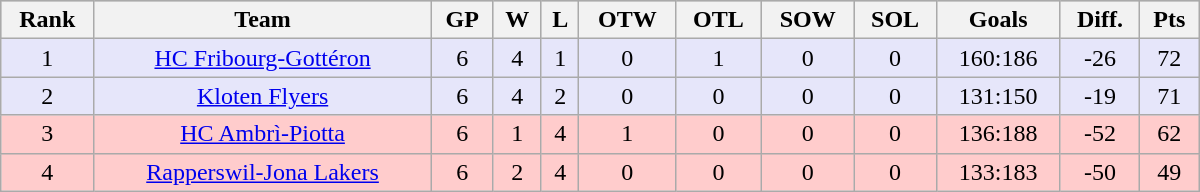<table class="wikitable" width="800px" style="text-align: center;">
<tr style="background-color:#c0c0c0;">
<th>Rank</th>
<th>Team</th>
<th>GP</th>
<th>W</th>
<th>L</th>
<th>OTW</th>
<th>OTL</th>
<th>SOW</th>
<th>SOL</th>
<th>Goals</th>
<th>Diff.</th>
<th>Pts</th>
</tr>
<tr bgcolor="#e6e6fa">
<td>1</td>
<td><a href='#'>HC Fribourg-Gottéron</a></td>
<td>6</td>
<td>4</td>
<td>1</td>
<td>0</td>
<td>1</td>
<td>0</td>
<td>0</td>
<td>160:186</td>
<td>-26</td>
<td>72</td>
</tr>
<tr bgcolor="#e6e6fa">
<td>2</td>
<td><a href='#'>Kloten Flyers</a></td>
<td>6</td>
<td>4</td>
<td>2</td>
<td>0</td>
<td>0</td>
<td>0</td>
<td>0</td>
<td>131:150</td>
<td>-19</td>
<td>71</td>
</tr>
<tr bgcolor="#ffcccc">
<td>3</td>
<td><a href='#'>HC Ambrì-Piotta</a></td>
<td>6</td>
<td>1</td>
<td>4</td>
<td>1</td>
<td>0</td>
<td>0</td>
<td>0</td>
<td>136:188</td>
<td>-52</td>
<td>62</td>
</tr>
<tr bgcolor="#ffcccc">
<td>4</td>
<td><a href='#'>Rapperswil-Jona Lakers</a></td>
<td>6</td>
<td>2</td>
<td>4</td>
<td>0</td>
<td>0</td>
<td>0</td>
<td>0</td>
<td>133:183</td>
<td>-50</td>
<td>49</td>
</tr>
</table>
